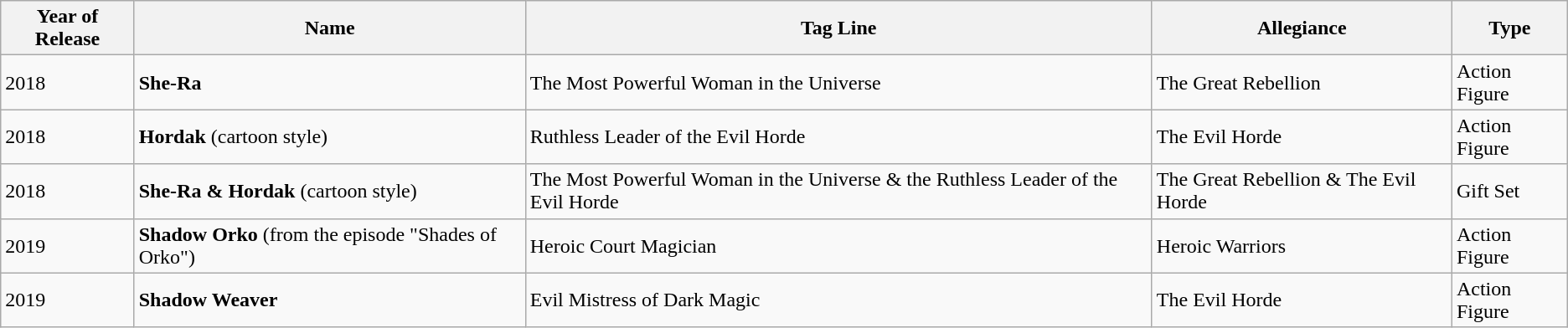<table class="wikitable">
<tr>
<th>Year of Release</th>
<th>Name</th>
<th>Tag Line</th>
<th>Allegiance</th>
<th>Type</th>
</tr>
<tr>
<td>2018</td>
<td><strong>She-Ra</strong></td>
<td>The Most Powerful Woman in the Universe</td>
<td>The Great Rebellion</td>
<td>Action Figure</td>
</tr>
<tr>
<td>2018</td>
<td><strong>Hordak</strong> (cartoon style)</td>
<td>Ruthless Leader of the Evil Horde</td>
<td>The Evil Horde</td>
<td>Action Figure</td>
</tr>
<tr>
<td>2018</td>
<td><strong>She-Ra & Hordak</strong> (cartoon style)</td>
<td>The Most Powerful Woman in the Universe & the Ruthless Leader of the Evil Horde</td>
<td>The Great Rebellion & The Evil Horde</td>
<td>Gift Set</td>
</tr>
<tr>
<td>2019</td>
<td><strong>Shadow Orko</strong> (from the episode "Shades of Orko")</td>
<td>Heroic Court Magician</td>
<td>Heroic Warriors</td>
<td>Action Figure</td>
</tr>
<tr>
<td>2019</td>
<td><strong>Shadow Weaver</strong></td>
<td>Evil Mistress of Dark Magic</td>
<td>The Evil Horde</td>
<td>Action Figure</td>
</tr>
</table>
